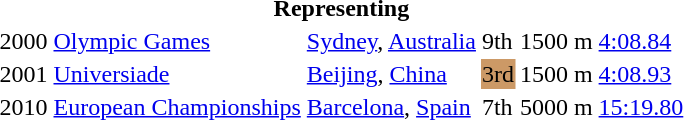<table>
<tr>
<th colspan="6">Representing </th>
</tr>
<tr>
<td>2000</td>
<td><a href='#'>Olympic Games</a></td>
<td><a href='#'>Sydney</a>, <a href='#'>Australia</a></td>
<td>9th</td>
<td>1500 m</td>
<td><a href='#'>4:08.84</a></td>
</tr>
<tr>
<td>2001</td>
<td><a href='#'>Universiade</a></td>
<td><a href='#'>Beijing</a>, <a href='#'>China</a></td>
<td bgcolor=cc9966>3rd</td>
<td>1500 m</td>
<td><a href='#'>4:08.93</a></td>
</tr>
<tr>
<td>2010</td>
<td><a href='#'>European Championships</a></td>
<td><a href='#'>Barcelona</a>, <a href='#'>Spain</a></td>
<td>7th</td>
<td>5000 m</td>
<td><a href='#'>15:19.80</a></td>
</tr>
</table>
